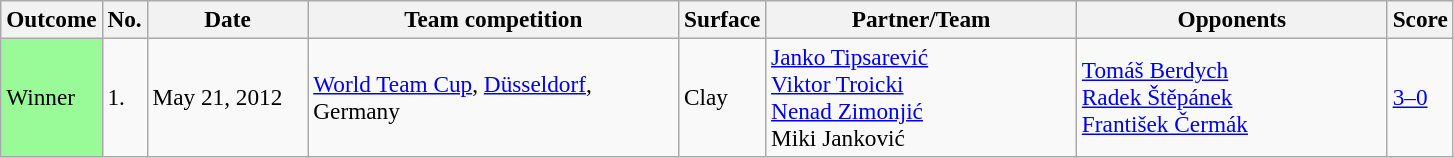<table class="sortable wikitable" style=font-size:97%>
<tr>
<th>Outcome</th>
<th>No.</th>
<th width=100>Date</th>
<th width=240>Team competition</th>
<th>Surface</th>
<th width=200>Partner/Team</th>
<th width=200>Opponents</th>
<th>Score</th>
</tr>
<tr>
<td bgcolor=98FB98>Winner</td>
<td>1.</td>
<td>May 21, 2012</td>
<td><a href='#'>World Team Cup</a>, <a href='#'>Düsseldorf</a>, Germany</td>
<td>Clay</td>
<td> <a href='#'>Janko Tipsarević</a><br> <a href='#'>Viktor Troicki</a><br> <a href='#'>Nenad Zimonjić</a><br> Miki Janković</td>
<td> <a href='#'>Tomáš Berdych</a><br> <a href='#'>Radek Štěpánek</a><br> <a href='#'>František Čermák</a></td>
<td><a href='#'>3–0</a></td>
</tr>
</table>
